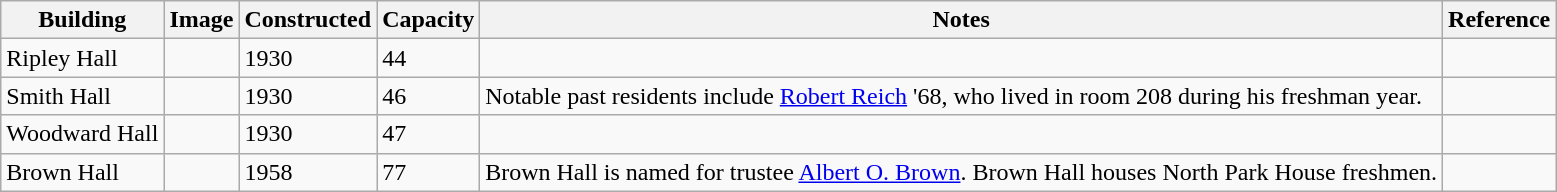<table class="wikitable sortable">
<tr>
<th>Building</th>
<th>Image</th>
<th>Constructed</th>
<th>Capacity</th>
<th>Notes</th>
<th>Reference</th>
</tr>
<tr>
<td>Ripley Hall</td>
<td></td>
<td>1930</td>
<td>44</td>
<td></td>
<td><br></td>
</tr>
<tr>
<td>Smith Hall</td>
<td></td>
<td>1930</td>
<td>46</td>
<td>Notable past residents include <a href='#'>Robert Reich</a> '68, who lived in room 208 during his freshman year.</td>
<td><br></td>
</tr>
<tr>
<td>Woodward Hall</td>
<td></td>
<td>1930</td>
<td>47</td>
<td></td>
<td><br></td>
</tr>
<tr>
<td>Brown Hall</td>
<td></td>
<td>1958</td>
<td>77</td>
<td>Brown Hall is named for trustee <a href='#'>Albert O. Brown</a>. Brown Hall houses North Park House freshmen.</td>
<td></td>
</tr>
</table>
